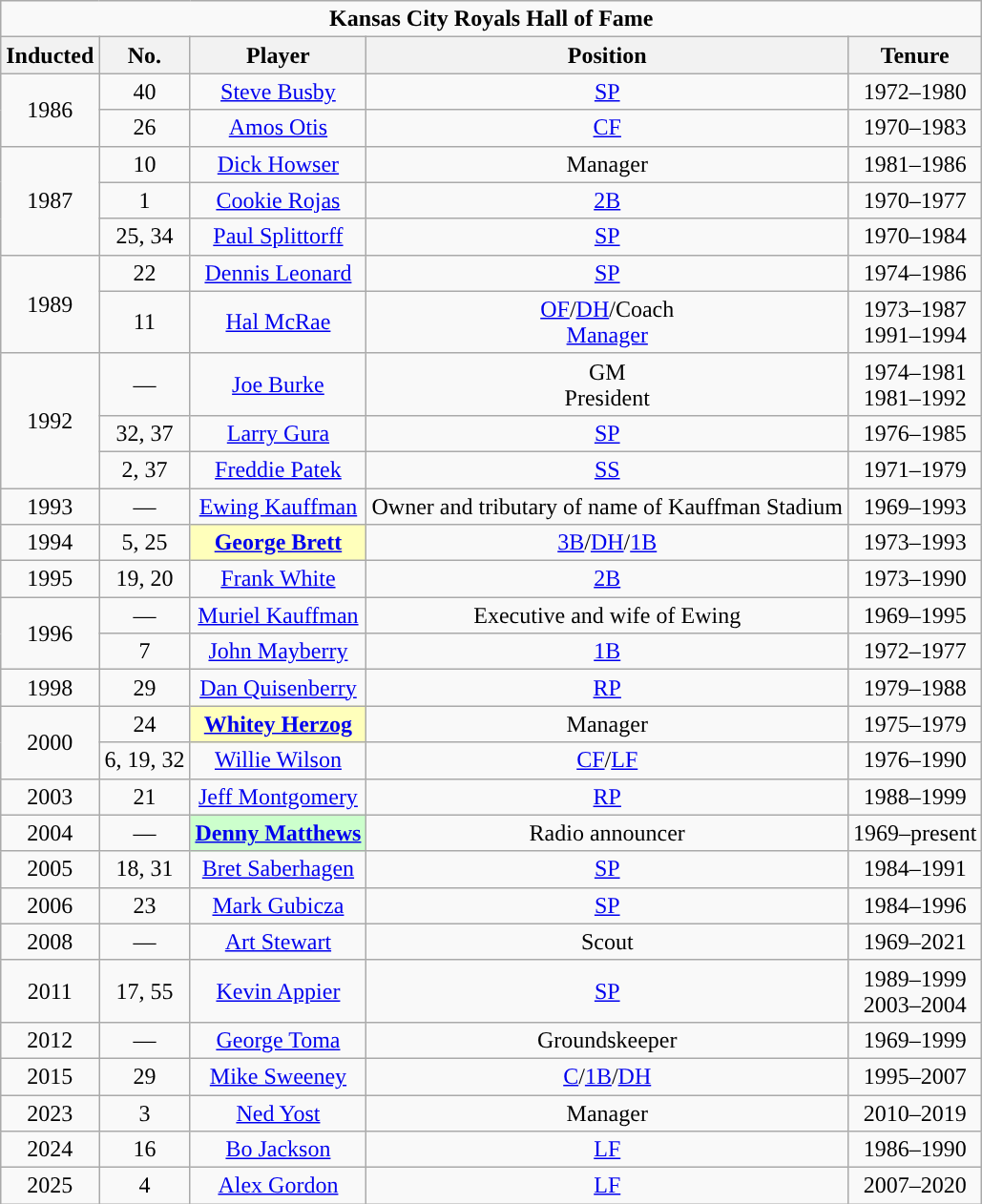<table class="wikitable" style="text-align:center">
<tr>
<td colspan="5"><strong>Kansas City Royals Hall of Fame</strong></td>
</tr>
<tr>
<th>Inducted</th>
<th>No.</th>
<th>Player</th>
<th>Position</th>
<th>Tenure</th>
</tr>
<tr>
<td rowspan=2>1986</td>
<td>40</td>
<td><a href='#'>Steve Busby</a></td>
<td><a href='#'>SP</a></td>
<td>1972–1980</td>
</tr>
<tr>
<td>26</td>
<td><a href='#'>Amos Otis</a></td>
<td><a href='#'>CF</a></td>
<td>1970–1983</td>
</tr>
<tr>
<td rowspan=3>1987</td>
<td>10</td>
<td><a href='#'>Dick Howser</a></td>
<td>Manager</td>
<td>1981–1986</td>
</tr>
<tr>
<td>1</td>
<td><a href='#'>Cookie Rojas</a></td>
<td><a href='#'>2B</a></td>
<td>1970–1977</td>
</tr>
<tr>
<td>25, 34</td>
<td><a href='#'>Paul Splittorff</a></td>
<td><a href='#'>SP</a></td>
<td>1970–1984</td>
</tr>
<tr>
<td rowspan=2>1989</td>
<td>22</td>
<td><a href='#'>Dennis Leonard</a></td>
<td><a href='#'>SP</a></td>
<td>1974–1986</td>
</tr>
<tr>
<td>11</td>
<td><a href='#'>Hal McRae</a></td>
<td><a href='#'>OF</a>/<a href='#'>DH</a>/Coach<br><a href='#'>Manager</a></td>
<td>1973–1987<br>1991–1994</td>
</tr>
<tr>
<td rowspan=3>1992</td>
<td>—</td>
<td><a href='#'>Joe Burke</a></td>
<td>GM<br>President</td>
<td>1974–1981<br>1981–1992</td>
</tr>
<tr>
<td>32, 37</td>
<td><a href='#'>Larry Gura</a></td>
<td><a href='#'>SP</a></td>
<td>1976–1985</td>
</tr>
<tr>
<td>2, 37</td>
<td><a href='#'>Freddie Patek</a></td>
<td><a href='#'>SS</a></td>
<td>1971–1979</td>
</tr>
<tr>
<td>1993</td>
<td>—</td>
<td><a href='#'>Ewing Kauffman</a></td>
<td>Owner and tributary of name of Kauffman Stadium</td>
<td>1969–1993</td>
</tr>
<tr>
<td>1994</td>
<td>5, 25</td>
<td style="background:#ffb;"><strong><a href='#'>George Brett</a></strong></td>
<td><a href='#'>3B</a>/<a href='#'>DH</a>/<a href='#'>1B</a></td>
<td>1973–1993</td>
</tr>
<tr>
<td>1995</td>
<td>19, 20</td>
<td><a href='#'>Frank White</a></td>
<td><a href='#'>2B</a></td>
<td>1973–1990</td>
</tr>
<tr>
<td rowspan=2>1996</td>
<td>—</td>
<td><a href='#'>Muriel Kauffman</a></td>
<td>Executive and wife of Ewing</td>
<td>1969–1995</td>
</tr>
<tr>
<td>7</td>
<td><a href='#'>John Mayberry</a></td>
<td><a href='#'>1B</a></td>
<td>1972–1977</td>
</tr>
<tr>
<td>1998</td>
<td>29</td>
<td><a href='#'>Dan Quisenberry</a></td>
<td><a href='#'>RP</a></td>
<td>1979–1988</td>
</tr>
<tr>
<td rowspan=2>2000</td>
<td>24</td>
<td style="background:#ffb;"><strong><a href='#'>Whitey Herzog</a></strong></td>
<td>Manager</td>
<td>1975–1979</td>
</tr>
<tr>
<td>6, 19, 32</td>
<td><a href='#'>Willie Wilson</a></td>
<td><a href='#'>CF</a>/<a href='#'>LF</a></td>
<td>1976–1990</td>
</tr>
<tr>
<td>2003</td>
<td>21</td>
<td><a href='#'>Jeff Montgomery</a></td>
<td><a href='#'>RP</a></td>
<td>1988–1999</td>
</tr>
<tr>
<td>2004</td>
<td>—</td>
<td style="background:#cfc;"><strong><a href='#'>Denny Matthews</a></strong></td>
<td>Radio announcer</td>
<td>1969–present</td>
</tr>
<tr>
<td>2005</td>
<td>18, 31</td>
<td><a href='#'>Bret Saberhagen</a></td>
<td><a href='#'>SP</a></td>
<td>1984–1991</td>
</tr>
<tr>
<td>2006</td>
<td>23</td>
<td><a href='#'>Mark Gubicza</a></td>
<td><a href='#'>SP</a></td>
<td>1984–1996</td>
</tr>
<tr>
<td>2008</td>
<td>—</td>
<td><a href='#'>Art Stewart</a></td>
<td>Scout</td>
<td>1969–2021</td>
</tr>
<tr>
<td>2011</td>
<td>17, 55</td>
<td><a href='#'>Kevin Appier</a></td>
<td><a href='#'>SP</a></td>
<td>1989–1999<br>2003–2004</td>
</tr>
<tr>
<td>2012</td>
<td>—</td>
<td><a href='#'>George Toma</a></td>
<td>Groundskeeper</td>
<td>1969–1999</td>
</tr>
<tr>
<td>2015</td>
<td>29</td>
<td><a href='#'>Mike Sweeney</a></td>
<td><a href='#'>C</a>/<a href='#'>1B</a>/<a href='#'>DH</a></td>
<td>1995–2007</td>
</tr>
<tr>
<td>2023</td>
<td>3</td>
<td><a href='#'>Ned Yost</a></td>
<td>Manager</td>
<td>2010–2019</td>
</tr>
<tr>
<td>2024</td>
<td>16</td>
<td><a href='#'>Bo Jackson</a></td>
<td><a href='#'>LF</a></td>
<td>1986–1990</td>
</tr>
<tr>
<td>2025</td>
<td>4</td>
<td><a href='#'>Alex Gordon</a></td>
<td><a href='#'>LF</a></td>
<td>2007–2020</td>
</tr>
</table>
